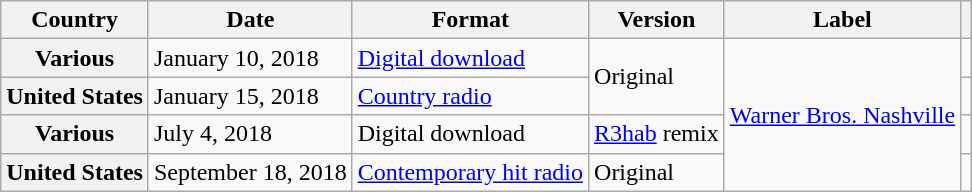<table class="wikitable plainrowheaders">
<tr>
<th>Country</th>
<th>Date</th>
<th>Format</th>
<th>Version</th>
<th>Label</th>
<th></th>
</tr>
<tr>
<th scope="row">Various</th>
<td>January 10, 2018</td>
<td><a href='#'>Digital download</a></td>
<td rowspan="2">Original</td>
<td rowspan="4"><a href='#'>Warner Bros. Nashville</a></td>
<td></td>
</tr>
<tr>
<th scope="row">United States</th>
<td>January 15, 2018</td>
<td><a href='#'>Country radio</a></td>
<td></td>
</tr>
<tr>
<th scope="row">Various</th>
<td>July 4, 2018</td>
<td>Digital download</td>
<td><a href='#'>R3hab</a> remix</td>
<td></td>
</tr>
<tr>
<th scope="row">United States</th>
<td>September 18, 2018</td>
<td><a href='#'>Contemporary hit radio</a></td>
<td>Original</td>
<td></td>
</tr>
</table>
